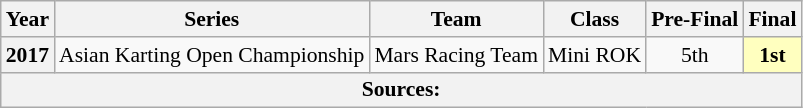<table class="wikitable" style="text-align:center; font-size:90%">
<tr>
<th>Year</th>
<th>Series</th>
<th>Team</th>
<th>Class</th>
<th>Pre-Final</th>
<th>Final</th>
</tr>
<tr>
<th>2017</th>
<td align="left">Asian Karting Open Championship</td>
<td align="left">Mars Racing Team</td>
<td align="left">Mini ROK</td>
<td>5th</td>
<td style="background:#FFFFBF;"><strong>1st</strong></td>
</tr>
<tr>
<th colspan="6">Sources:</th>
</tr>
</table>
